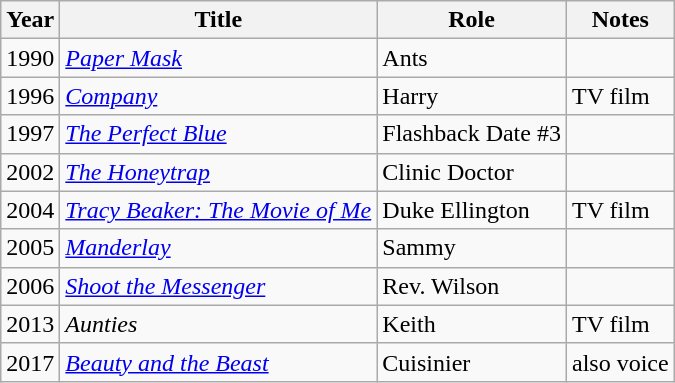<table class="wikitable sortable">
<tr>
<th>Year</th>
<th>Title</th>
<th>Role</th>
<th class="unsortable">Notes</th>
</tr>
<tr>
<td>1990</td>
<td><em><a href='#'>Paper Mask</a></em></td>
<td>Ants</td>
<td></td>
</tr>
<tr>
<td>1996</td>
<td><em><a href='#'>Company</a></em></td>
<td>Harry</td>
<td>TV film</td>
</tr>
<tr>
<td>1997</td>
<td><em><a href='#'>The Perfect Blue</a></em></td>
<td>Flashback Date #3</td>
<td></td>
</tr>
<tr>
<td>2002</td>
<td><em><a href='#'>The Honeytrap</a></em></td>
<td>Clinic Doctor</td>
<td></td>
</tr>
<tr>
<td>2004</td>
<td><em><a href='#'>Tracy Beaker: The Movie of Me</a></em></td>
<td>Duke Ellington</td>
<td>TV film</td>
</tr>
<tr>
<td>2005</td>
<td><em><a href='#'>Manderlay</a></em></td>
<td>Sammy</td>
<td></td>
</tr>
<tr>
<td>2006</td>
<td><em><a href='#'>Shoot the Messenger</a></em></td>
<td>Rev. Wilson</td>
<td></td>
</tr>
<tr>
<td>2013</td>
<td><em>Aunties</em></td>
<td>Keith</td>
<td>TV film</td>
</tr>
<tr>
<td>2017</td>
<td><em><a href='#'>Beauty and the Beast</a></em></td>
<td>Cuisinier</td>
<td>also voice</td>
</tr>
</table>
